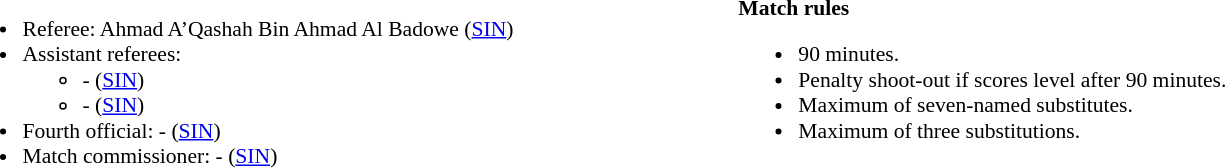<table width=82% style="font-size: 90%">
<tr>
<td width=50% valign=top><br><ul><li>Referee: Ahmad A’Qashah Bin Ahmad Al Badowe  (<a href='#'>SIN</a>)</li><li>Assistant referees:<ul><li>- (<a href='#'>SIN</a>)</li><li>- (<a href='#'>SIN</a>)</li></ul></li><li>Fourth official: - (<a href='#'>SIN</a>)</li><li>Match commissioner: - (<a href='#'>SIN</a>)</li></ul></td>
<td style="width:50%; vertical-align:top"><br><strong>Match rules</strong><ul><li>90 minutes.</li><li>Penalty shoot-out if scores level after 90 minutes.</li><li>Maximum of seven-named substitutes.</li><li>Maximum of three substitutions.</li></ul></td>
</tr>
</table>
